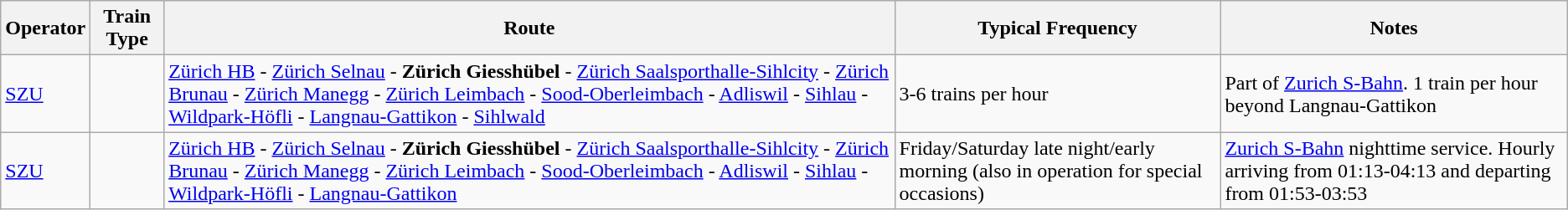<table class="wikitable vatop">
<tr>
<th>Operator</th>
<th>Train Type</th>
<th>Route</th>
<th>Typical Frequency</th>
<th>Notes</th>
</tr>
<tr>
<td><a href='#'>SZU</a></td>
<td></td>
<td><a href='#'>Zürich HB</a> - <a href='#'>Zürich Selnau</a> - <strong>Zürich Giesshübel</strong> - <a href='#'>Zürich Saalsporthalle-Sihlcity</a> - <a href='#'>Zürich Brunau</a> - <a href='#'>Zürich Manegg</a> - <a href='#'>Zürich Leimbach</a> - <a href='#'>Sood-Oberleimbach</a> - <a href='#'>Adliswil</a> - <a href='#'>Sihlau</a> - <a href='#'>Wildpark-Höfli</a> - <a href='#'>Langnau-Gattikon</a> - <a href='#'>Sihlwald</a></td>
<td>3-6 trains per hour</td>
<td>Part of <a href='#'>Zurich S-Bahn</a>. 1 train per hour beyond Langnau-Gattikon</td>
</tr>
<tr>
<td><a href='#'>SZU</a></td>
<td><br></td>
<td><a href='#'>Zürich HB</a> - <a href='#'>Zürich Selnau</a> - <strong>Zürich Giesshübel</strong> - <a href='#'>Zürich Saalsporthalle-Sihlcity</a> - <a href='#'>Zürich Brunau</a> - <a href='#'>Zürich Manegg</a> - <a href='#'>Zürich Leimbach</a> - <a href='#'>Sood-Oberleimbach</a> - <a href='#'>Adliswil</a> - <a href='#'>Sihlau</a> - <a href='#'>Wildpark-Höfli</a> - <a href='#'>Langnau-Gattikon</a></td>
<td>Friday/Saturday late night/early morning (also in operation for special occasions)</td>
<td><a href='#'>Zurich S-Bahn</a> nighttime service. Hourly arriving from 01:13-04:13 and departing from 01:53-03:53</td>
</tr>
</table>
